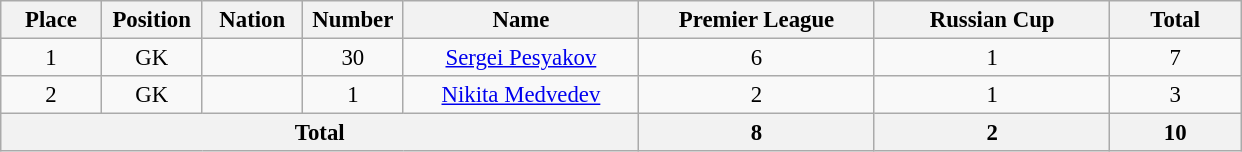<table class="wikitable" style="font-size: 95%; text-align: center;">
<tr>
<th width=60>Place</th>
<th width=60>Position</th>
<th width=60>Nation</th>
<th width=60>Number</th>
<th width=150>Name</th>
<th width=150>Premier League</th>
<th width=150>Russian Cup</th>
<th width=80>Total</th>
</tr>
<tr>
<td>1</td>
<td>GK</td>
<td></td>
<td>30</td>
<td><a href='#'>Sergei Pesyakov</a></td>
<td>6</td>
<td>1</td>
<td>7</td>
</tr>
<tr>
<td>2</td>
<td>GK</td>
<td></td>
<td>1</td>
<td><a href='#'>Nikita Medvedev</a></td>
<td>2</td>
<td>1</td>
<td>3</td>
</tr>
<tr>
<th colspan=5>Total</th>
<th>8</th>
<th>2</th>
<th>10</th>
</tr>
</table>
